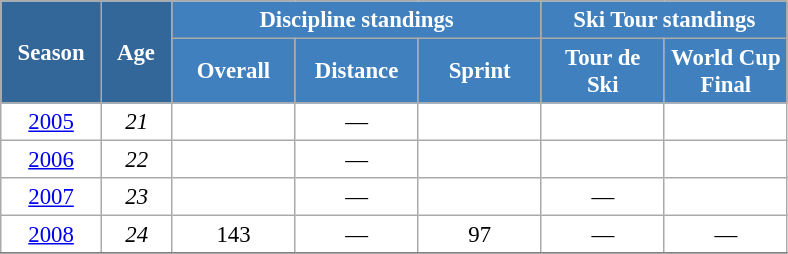<table class="wikitable" style="font-size:95%; text-align:center; border:grey solid 1px; border-collapse:collapse; background:#ffffff;">
<tr>
<th style="background-color:#369; color:white; width:60px;" rowspan="2"> Season </th>
<th style="background-color:#369; color:white; width:40px;" rowspan="2"> Age </th>
<th style="background-color:#4180be; color:white;" colspan="3">Discipline standings</th>
<th style="background-color:#4180be; color:white;" colspan="2">Ski Tour standings</th>
</tr>
<tr>
<th style="background-color:#4180be; color:white; width:75px;">Overall</th>
<th style="background-color:#4180be; color:white; width:75px;">Distance</th>
<th style="background-color:#4180be; color:white; width:75px;">Sprint</th>
<th style="background-color:#4180be; color:white; width:75px;">Tour de<br>Ski</th>
<th style="background-color:#4180be; color:white; width:75px;">World Cup<br>Final</th>
</tr>
<tr>
<td><a href='#'>2005</a></td>
<td><em>21</em></td>
<td></td>
<td>—</td>
<td></td>
<td></td>
<td></td>
</tr>
<tr>
<td><a href='#'>2006</a></td>
<td><em>22</em></td>
<td></td>
<td>—</td>
<td></td>
<td></td>
<td></td>
</tr>
<tr>
<td><a href='#'>2007</a></td>
<td><em>23</em></td>
<td></td>
<td>—</td>
<td></td>
<td>—</td>
<td></td>
</tr>
<tr>
<td><a href='#'>2008</a></td>
<td><em>24</em></td>
<td>143</td>
<td>—</td>
<td>97</td>
<td>—</td>
<td>—</td>
</tr>
<tr>
</tr>
</table>
